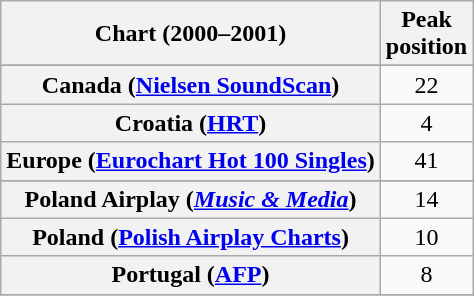<table class="wikitable sortable plainrowheaders" style="text-align:center">
<tr>
<th scope="col">Chart (2000–2001)</th>
<th scope="col">Peak<br>position</th>
</tr>
<tr>
</tr>
<tr>
</tr>
<tr>
<th scope="row">Canada (<a href='#'>Nielsen SoundScan</a>)</th>
<td>22</td>
</tr>
<tr>
<th scope="row">Croatia (<a href='#'>HRT</a>)</th>
<td>4</td>
</tr>
<tr>
<th scope="row">Europe (<a href='#'>Eurochart Hot 100 Singles</a>)</th>
<td>41</td>
</tr>
<tr>
</tr>
<tr>
</tr>
<tr>
</tr>
<tr>
</tr>
<tr>
<th scope="row">Poland Airplay (<em><a href='#'>Music & Media</a></em>)</th>
<td>14</td>
</tr>
<tr>
<th scope="row">Poland (<a href='#'>Polish Airplay Charts</a>)</th>
<td>10</td>
</tr>
<tr>
<th scope="row">Portugal (<a href='#'>AFP</a>)</th>
<td>8</td>
</tr>
<tr>
</tr>
<tr>
</tr>
<tr>
</tr>
<tr>
</tr>
<tr>
</tr>
<tr>
</tr>
<tr>
</tr>
<tr>
</tr>
<tr>
</tr>
<tr>
</tr>
<tr>
</tr>
<tr>
</tr>
</table>
